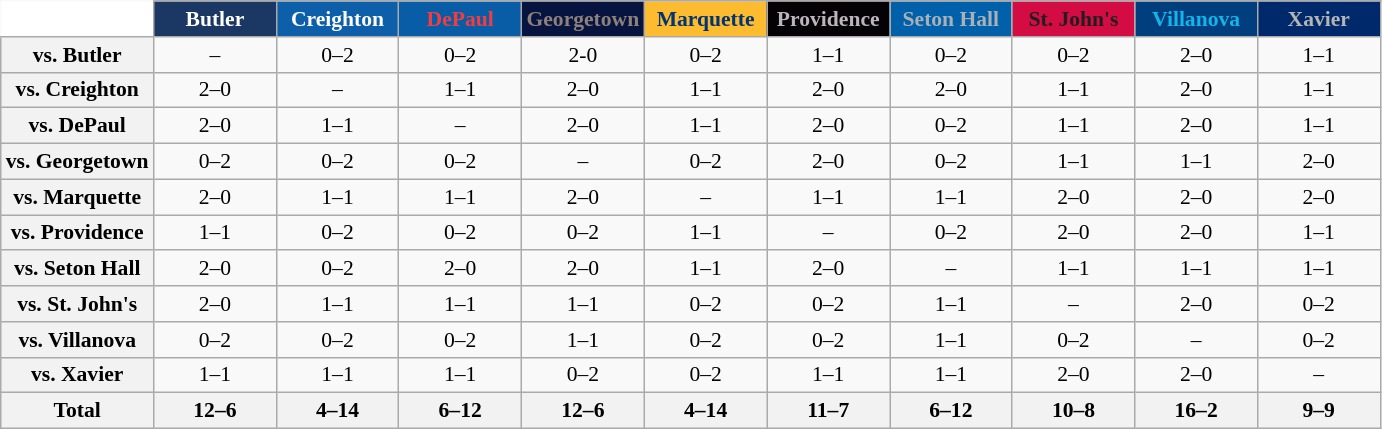<table class="wikitable" style="white-space:nowrap;font-size:90%;">
<tr>
<th colspan=1 style="background:white; border-top-style:hidden; border-left-style:hidden;"   width=75> </th>
<th style="background:#1B3864; color:white;"  width=75>Butler</th>
<th style="background:#0C5FA8; color:white;"  width=75>Creighton</th>
<th style="background:#095DA7; color:#EF3E42;"  width=75>DePaul</th>
<th style="background:#06143F; color:#8D817B;"  width=75>Georgetown</th>
<th style="background:#FDBB30; color:#003572;"  width=75>Marquette</th>
<th style="background:#040204; color:#BCB6BC;"  width=75>Providence</th>
<th style="background:#0060A9; color:#A7B1B7;"  width=75>Seton Hall</th>
<th style="background:#D30C43; color:#221E1F;"  width=75>St. John's</th>
<th style="background:#003E7E; color:#13B5EA;"  width=75>Villanova</th>
<th style="background:#00296B; color:#B5B5B5;"  width=75>Xavier</th>
</tr>
<tr style="text-align:center;">
<th>vs. Butler</th>
<td>–</td>
<td>0–2</td>
<td>0–2</td>
<td>2-0</td>
<td>0–2</td>
<td>1–1</td>
<td>0–2</td>
<td>0–2</td>
<td>2–0</td>
<td>1–1</td>
</tr>
<tr style="text-align:center;">
<th>vs. Creighton</th>
<td>2–0</td>
<td>–</td>
<td>1–1</td>
<td>2–0</td>
<td>1–1</td>
<td>2–0</td>
<td>2–0</td>
<td>1–1</td>
<td>2–0</td>
<td>1–1</td>
</tr>
<tr style="text-align:center;">
<th>vs. DePaul</th>
<td>2–0</td>
<td>1–1</td>
<td>–</td>
<td>2–0</td>
<td>1–1</td>
<td>2–0</td>
<td>0–2</td>
<td>1–1</td>
<td>2–0</td>
<td>1–1</td>
</tr>
<tr style="text-align:center;">
<th>vs. Georgetown</th>
<td>0–2</td>
<td>0–2</td>
<td>0–2</td>
<td>–</td>
<td>0–2</td>
<td>2–0</td>
<td>0–2</td>
<td>1–1</td>
<td>1–1</td>
<td>2–0</td>
</tr>
<tr style="text-align:center;">
<th>vs. Marquette</th>
<td>2–0</td>
<td>1–1</td>
<td>1–1</td>
<td>2–0</td>
<td>–</td>
<td>1–1</td>
<td>1–1</td>
<td>2–0</td>
<td>2–0</td>
<td>2–0</td>
</tr>
<tr style="text-align:center;">
<th>vs. Providence</th>
<td>1–1</td>
<td>0–2</td>
<td>0–2</td>
<td>0–2</td>
<td>1–1</td>
<td>–</td>
<td>0–2</td>
<td>2–0</td>
<td>2–0</td>
<td>1–1</td>
</tr>
<tr style="text-align:center;">
<th>vs. Seton Hall</th>
<td>2–0</td>
<td>0–2</td>
<td>2–0</td>
<td>2–0</td>
<td>1–1</td>
<td>2–0</td>
<td>–</td>
<td>1–1</td>
<td>1–1</td>
<td>1–1</td>
</tr>
<tr style="text-align:center;">
<th>vs. St. John's</th>
<td>2–0</td>
<td>1–1</td>
<td>1–1</td>
<td>1–1</td>
<td>0–2</td>
<td>0–2</td>
<td>1–1</td>
<td>–</td>
<td>2–0</td>
<td>0–2</td>
</tr>
<tr style="text-align:center;">
<th>vs. Villanova</th>
<td>0–2</td>
<td>0–2</td>
<td>0–2</td>
<td>1–1</td>
<td>0–2</td>
<td>0–2</td>
<td>1–1</td>
<td>0–2</td>
<td>–</td>
<td>0–2</td>
</tr>
<tr style="text-align:center;">
<th>vs. Xavier</th>
<td>1–1</td>
<td>1–1</td>
<td>1–1</td>
<td>0–2</td>
<td>0–2</td>
<td>1–1</td>
<td>1–1</td>
<td>2–0</td>
<td>2–0</td>
<td>–<br></td>
</tr>
<tr style="text-align:center;">
<th>Total</th>
<th>12–6</th>
<th>4–14</th>
<th>6–12</th>
<th>12–6</th>
<th>4–14</th>
<th>11–7</th>
<th>6–12</th>
<th>10–8</th>
<th>16–2</th>
<th>9–9</th>
</tr>
</table>
